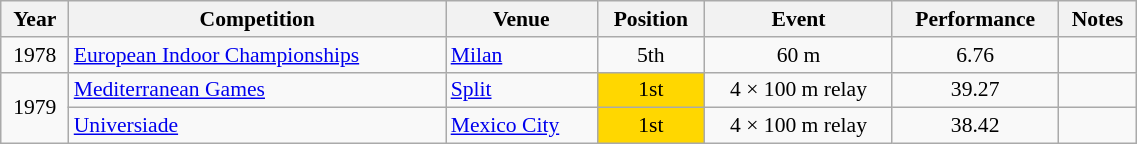<table class="wikitable" width=60% style="font-size:90%; text-align:center;">
<tr>
<th>Year</th>
<th>Competition</th>
<th>Venue</th>
<th>Position</th>
<th>Event</th>
<th>Performance</th>
<th>Notes</th>
</tr>
<tr>
<td rowspan=1>1978</td>
<td align=left><a href='#'>European Indoor Championships</a></td>
<td align=left> <a href='#'>Milan</a></td>
<td>5th</td>
<td>60 m</td>
<td>6.76</td>
<td></td>
</tr>
<tr>
<td rowspan=2>1979</td>
<td align=left><a href='#'>Mediterranean Games</a></td>
<td align=left> <a href='#'>Split</a></td>
<td bgcolor=gold>1st</td>
<td>4 × 100 m relay</td>
<td>39.27</td>
<td></td>
</tr>
<tr>
<td align=left><a href='#'>Universiade</a></td>
<td align=left> <a href='#'>Mexico City</a></td>
<td bgcolor=gold>1st</td>
<td>4 × 100 m relay</td>
<td>38.42</td>
<td></td>
</tr>
</table>
